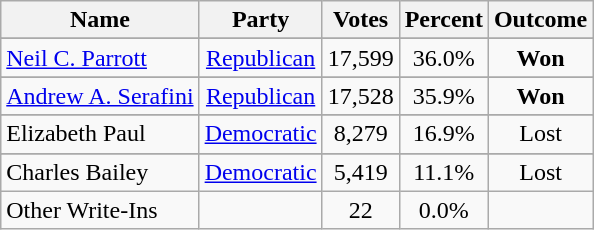<table class=wikitable style="text-align:center">
<tr>
<th>Name</th>
<th>Party</th>
<th>Votes</th>
<th>Percent</th>
<th>Outcome</th>
</tr>
<tr>
</tr>
<tr>
<td align=left><a href='#'>Neil C. Parrott</a></td>
<td><a href='#'>Republican</a></td>
<td>17,599</td>
<td>36.0%</td>
<td><strong>Won</strong></td>
</tr>
<tr>
</tr>
<tr>
<td align=left><a href='#'>Andrew A. Serafini</a></td>
<td><a href='#'>Republican</a></td>
<td>17,528</td>
<td>35.9%</td>
<td><strong>Won</strong></td>
</tr>
<tr>
</tr>
<tr>
<td align=left>Elizabeth Paul</td>
<td><a href='#'>Democratic</a></td>
<td>8,279</td>
<td>16.9%</td>
<td>Lost</td>
</tr>
<tr>
</tr>
<tr>
<td align=left>Charles Bailey</td>
<td><a href='#'>Democratic</a></td>
<td>5,419</td>
<td>11.1%</td>
<td>Lost</td>
</tr>
<tr>
<td align=left>Other Write-Ins</td>
<td></td>
<td>22</td>
<td>0.0%</td>
<td></td>
</tr>
</table>
